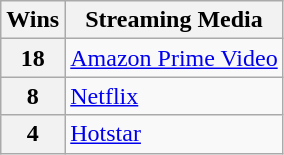<table class="wikitable" style="display:inline-table;">
<tr>
<th>Wins</th>
<th>Streaming Media</th>
</tr>
<tr>
<th>18</th>
<td><a href='#'>Amazon Prime Video</a></td>
</tr>
<tr>
<th>8</th>
<td><a href='#'>Netflix</a></td>
</tr>
<tr>
<th>4</th>
<td><a href='#'>Hotstar</a></td>
</tr>
</table>
